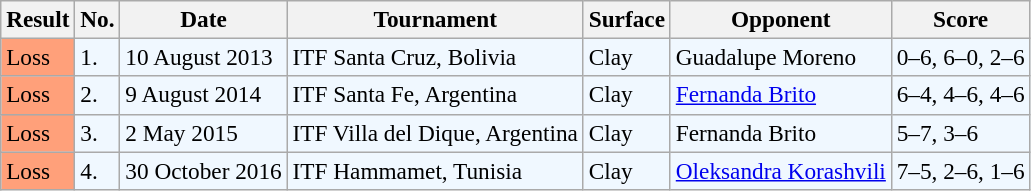<table class="sortable wikitable" style=font-size:97%>
<tr>
<th>Result</th>
<th>No.</th>
<th>Date</th>
<th>Tournament</th>
<th>Surface</th>
<th>Opponent</th>
<th class="unsortable">Score</th>
</tr>
<tr style="background:#f0f8ff;">
<td style="background:#ffa07a;">Loss</td>
<td>1.</td>
<td>10 August 2013</td>
<td>ITF Santa Cruz, Bolivia</td>
<td>Clay</td>
<td> Guadalupe Moreno</td>
<td>0–6, 6–0, 2–6</td>
</tr>
<tr style="background:#f0f8ff;">
<td style="background:#ffa07a;">Loss</td>
<td>2.</td>
<td>9 August 2014</td>
<td>ITF Santa Fe, Argentina</td>
<td>Clay</td>
<td> <a href='#'>Fernanda Brito</a></td>
<td>6–4, 4–6, 4–6</td>
</tr>
<tr style="background:#f0f8ff;">
<td style="background:#ffa07a;">Loss</td>
<td>3.</td>
<td>2 May 2015</td>
<td>ITF Villa del Dique, Argentina</td>
<td>Clay</td>
<td> Fernanda Brito</td>
<td>5–7, 3–6</td>
</tr>
<tr style="background:#f0f8ff;">
<td style="background:#ffa07a;">Loss</td>
<td>4.</td>
<td>30 October 2016</td>
<td>ITF Hammamet, Tunisia</td>
<td>Clay</td>
<td> <a href='#'>Oleksandra Korashvili</a></td>
<td>7–5, 2–6, 1–6</td>
</tr>
</table>
